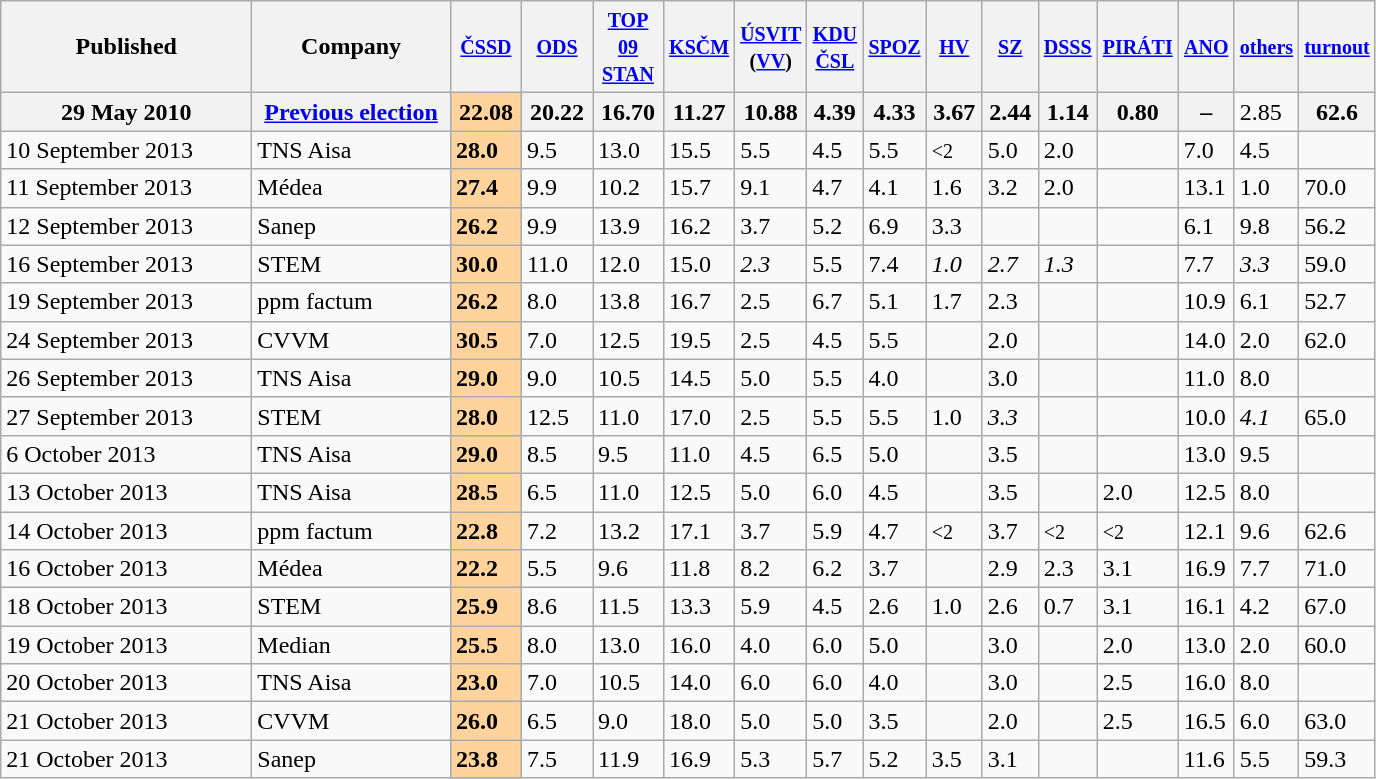<table class="wikitable" style="text-align:left;">
<tr>
<th style="width:160px">Published</th>
<th style="width:125px">Company</th>
<th style="width:40px"><a href='#'><small>ČSSD</small></a></th>
<th style="width:40px"><a href='#'><small>ODS</small></a></th>
<th style="width:40px"><a href='#'><small>TOP 09</small><br><small>STAN</small></a></th>
<th style="width:40px"><a href='#'><small>KSČM</small></a></th>
<th style="width:40px"><a href='#'><small>ÚSVIT</small></a><br><small>(<a href='#'>VV</a>)</small></th>
<th style="width:30px"><a href='#'><small>KDU<br>ČSL</small></a></th>
<th style="width:30px"><a href='#'><small>SPOZ</small></a></th>
<th style="width:30px"><small><a href='#'>HV</a></small></th>
<th style="width:30px"><a href='#'><small>SZ</small></a></th>
<th style="width:30px"><a href='#'><small>DSSS</small></a></th>
<th style="width:30px"><a href='#'><small>PIRÁTI</small></a></th>
<th style="width:30px"><a href='#'><small>ANO</small></a></th>
<th><a href='#'><small>others</small></a></th>
<th><a href='#'><small>turnout</small></a></th>
</tr>
<tr>
<th>29 May 2010</th>
<th><a href='#'>Previous election</a></th>
<th style="background:#FFD39B"><strong>22.08</strong></th>
<th>20.22</th>
<th>16.70</th>
<th>11.27</th>
<th>10.88</th>
<th>4.39</th>
<th>4.33</th>
<th>3.67</th>
<th>2.44</th>
<th>1.14</th>
<th>0.80</th>
<th>–</th>
<td>2.85</td>
<th>62.6</th>
</tr>
<tr>
<td>10 September 2013</td>
<td>TNS Aisa</td>
<td style="background:#FFD39B"><strong>28.0</strong></td>
<td>9.5</td>
<td>13.0</td>
<td>15.5</td>
<td>5.5</td>
<td>4.5</td>
<td>5.5</td>
<td><small><2</small></td>
<td>5.0</td>
<td>2.0</td>
<td></td>
<td>7.0</td>
<td>4.5</td>
<td></td>
</tr>
<tr>
<td>11 September 2013</td>
<td>Médea</td>
<td style="background:#FFD39B"><strong>27.4</strong></td>
<td>9.9</td>
<td>10.2</td>
<td>15.7</td>
<td><span>9.1</span></td>
<td>4.7</td>
<td>4.1</td>
<td>1.6</td>
<td>3.2</td>
<td>2.0</td>
<td></td>
<td><span>13.1</span></td>
<td><span>1.0</span></td>
<td><span>70.0</span></td>
</tr>
<tr>
<td>12 September 2013</td>
<td>Sanep</td>
<td style="background:#FFD39B"><strong>26.2</strong></td>
<td>9.9</td>
<td>13.9</td>
<td>16.2</td>
<td>3.7</td>
<td>5.2</td>
<td>6.9</td>
<td>3.3</td>
<td></td>
<td></td>
<td></td>
<td>6.1</td>
<td>9.8</td>
<td>56.2</td>
</tr>
<tr>
<td>16 September 2013</td>
<td>STEM</td>
<td style="background:#FFD39B"><strong>30.0</strong></td>
<td>11.0</td>
<td>12.0</td>
<td>15.0</td>
<td><em>2.3</em></td>
<td>5.5</td>
<td>7.4</td>
<td><em>1.0</em></td>
<td><em>2.7</em></td>
<td><em>1.3</em></td>
<td></td>
<td>7.7</td>
<td><em>3.3</em></td>
<td>59.0</td>
</tr>
<tr>
<td>19 September 2013</td>
<td>ppm factum</td>
<td style="background:#FFD39B"><strong>26.2</strong></td>
<td>8.0</td>
<td>13.8</td>
<td>16.7</td>
<td>2.5</td>
<td>6.7</td>
<td>5.1</td>
<td>1.7</td>
<td>2.3</td>
<td></td>
<td></td>
<td>10.9</td>
<td>6.1</td>
<td>52.7</td>
</tr>
<tr>
<td>24 September 2013</td>
<td>CVVM</td>
<td style="background:#FFD39B"><strong>30.5</strong></td>
<td>7.0</td>
<td>12.5</td>
<td>19.5</td>
<td>2.5</td>
<td>4.5</td>
<td>5.5</td>
<td></td>
<td>2.0</td>
<td></td>
<td></td>
<td>14.0</td>
<td>2.0</td>
<td>62.0</td>
</tr>
<tr>
<td>26 September 2013</td>
<td>TNS Aisa</td>
<td style="background:#FFD39B"><strong>29.0</strong></td>
<td>9.0</td>
<td>10.5</td>
<td>14.5</td>
<td>5.0</td>
<td>5.5</td>
<td>4.0</td>
<td></td>
<td>3.0</td>
<td></td>
<td></td>
<td>11.0</td>
<td>8.0</td>
<td></td>
</tr>
<tr>
<td>27 September 2013</td>
<td>STEM</td>
<td style="background:#FFD39B"><strong>28.0</strong></td>
<td>12.5</td>
<td>11.0</td>
<td>17.0</td>
<td>2.5</td>
<td>5.5</td>
<td>5.5</td>
<td>1.0</td>
<td><em>3.3</em></td>
<td></td>
<td></td>
<td>10.0</td>
<td><em>4.1</em></td>
<td>65.0</td>
</tr>
<tr>
<td>6 October 2013</td>
<td>TNS Aisa</td>
<td style="background:#FFD39B"><strong>29.0</strong></td>
<td>8.5</td>
<td>9.5</td>
<td>11.0</td>
<td>4.5</td>
<td>6.5</td>
<td>5.0</td>
<td></td>
<td>3.5</td>
<td></td>
<td></td>
<td>13.0</td>
<td>9.5</td>
<td></td>
</tr>
<tr>
<td>13 October 2013</td>
<td>TNS Aisa</td>
<td style="background:#FFD39B"><strong>28.5</strong></td>
<td>6.5</td>
<td>11.0</td>
<td>12.5</td>
<td>5.0</td>
<td>6.0</td>
<td>4.5</td>
<td></td>
<td>3.5</td>
<td></td>
<td>2.0</td>
<td>12.5</td>
<td>8.0</td>
<td></td>
</tr>
<tr>
<td>14 October 2013</td>
<td>ppm factum</td>
<td style="background:#FFD39B"><strong>22.8</strong></td>
<td>7.2</td>
<td>13.2</td>
<td>17.1</td>
<td>3.7</td>
<td>5.9</td>
<td>4.7</td>
<td><small><2</small></td>
<td>3.7</td>
<td><small><2</small></td>
<td><small><2</small></td>
<td>12.1</td>
<td>9.6</td>
<td>62.6</td>
</tr>
<tr>
<td>16 October 2013</td>
<td>Médea</td>
<td style="background:#FFD39B"><strong>22.2</strong></td>
<td>5.5</td>
<td>9.6</td>
<td>11.8</td>
<td><span>8.2</span></td>
<td>6.2</td>
<td>3.7</td>
<td></td>
<td>2.9</td>
<td>2.3</td>
<td>3.1</td>
<td><span>16.9</span></td>
<td>7.7</td>
<td><span>71.0</span></td>
</tr>
<tr>
<td>18 October 2013</td>
<td>STEM</td>
<td style="background:#FFD39B"><strong>25.9</strong></td>
<td>8.6</td>
<td>11.5</td>
<td>13.3</td>
<td>5.9</td>
<td>4.5</td>
<td>2.6</td>
<td>1.0</td>
<td>2.6</td>
<td>0.7</td>
<td>3.1</td>
<td>16.1</td>
<td>4.2</td>
<td>67.0</td>
</tr>
<tr>
<td>19 October 2013</td>
<td>Median</td>
<td style="background:#FFD39B"><strong>25.5</strong></td>
<td>8.0</td>
<td>13.0</td>
<td>16.0</td>
<td>4.0</td>
<td>6.0</td>
<td>5.0</td>
<td></td>
<td>3.0</td>
<td></td>
<td>2.0</td>
<td>13.0</td>
<td>2.0</td>
<td>60.0</td>
</tr>
<tr>
<td>20 October 2013</td>
<td>TNS Aisa</td>
<td style="background:#FFD39B"><strong>23.0</strong></td>
<td>7.0</td>
<td>10.5</td>
<td>14.0</td>
<td>6.0</td>
<td>6.0</td>
<td>4.0</td>
<td></td>
<td>3.0</td>
<td></td>
<td>2.5</td>
<td>16.0</td>
<td>8.0</td>
<td></td>
</tr>
<tr>
<td>21 October 2013</td>
<td>CVVM</td>
<td style="background:#FFD39B"><strong>26.0</strong></td>
<td>6.5</td>
<td>9.0</td>
<td>18.0</td>
<td>5.0</td>
<td>5.0</td>
<td>3.5</td>
<td></td>
<td>2.0</td>
<td></td>
<td>2.5</td>
<td>16.5</td>
<td>6.0</td>
<td>63.0</td>
</tr>
<tr>
<td>21 October 2013</td>
<td>Sanep</td>
<td style="background:#FFD39B"><strong>23.8</strong></td>
<td>7.5</td>
<td>11.9</td>
<td>16.9</td>
<td>5.3</td>
<td>5.7</td>
<td>5.2</td>
<td>3.5</td>
<td>3.1</td>
<td></td>
<td></td>
<td>11.6</td>
<td>5.5</td>
<td>59.3</td>
</tr>
</table>
